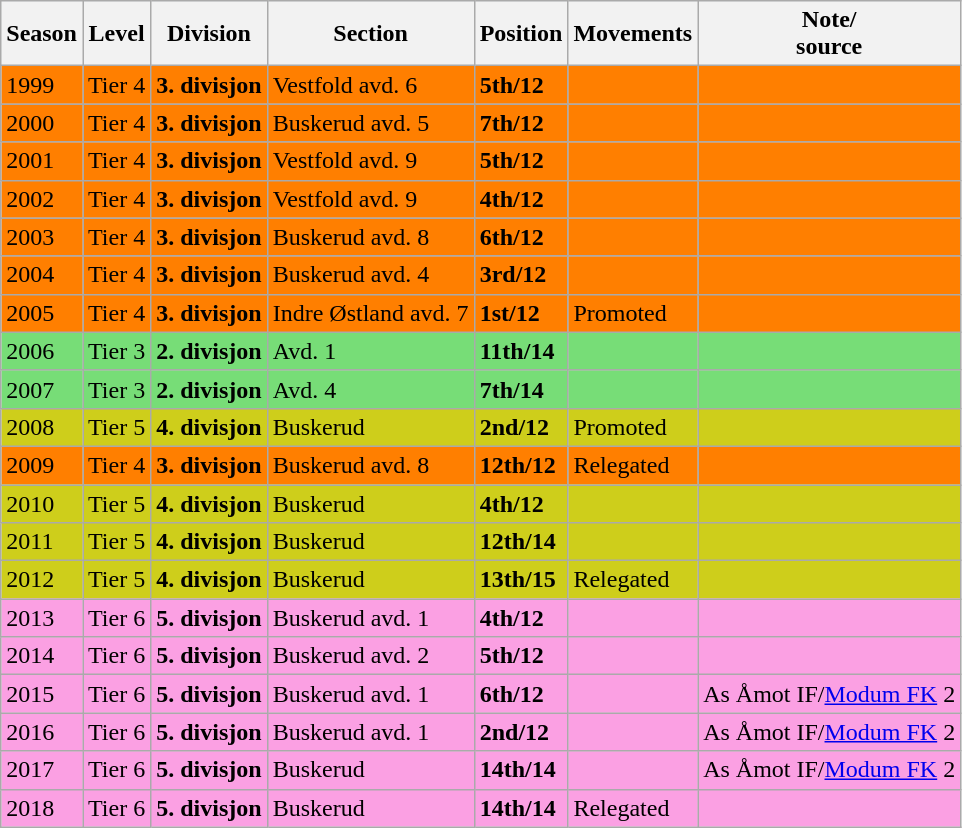<table class="wikitable">
<tr style="background:#f0f6fa;">
<th>Season</th>
<th>Level</th>
<th>Division</th>
<th>Section</th>
<th>Position</th>
<th>Movements</th>
<th>Note/<br>source</th>
</tr>
<tr>
<td style="background:#FF7F00;">1999</td>
<td style="background:#FF7F00;">Tier 4</td>
<td style="background:#FF7F00;"><strong>3. divisjon</strong></td>
<td style="background:#FF7F00;">Vestfold avd. 6</td>
<td style="background:#FF7F00;"><strong>5th/12</strong></td>
<td style="background:#FF7F00;"></td>
<td style="background:#FF7F00;"></td>
</tr>
<tr>
<td style="background:#FF7F00;">2000</td>
<td style="background:#FF7F00;">Tier 4</td>
<td style="background:#FF7F00;"><strong>3. divisjon</strong></td>
<td style="background:#FF7F00;">Buskerud avd. 5</td>
<td style="background:#FF7F00;"><strong>7th/12</strong></td>
<td style="background:#FF7F00;"></td>
<td style="background:#FF7F00;"></td>
</tr>
<tr>
<td style="background:#FF7F00;">2001</td>
<td style="background:#FF7F00;">Tier 4</td>
<td style="background:#FF7F00;"><strong>3. divisjon</strong></td>
<td style="background:#FF7F00;">Vestfold avd. 9</td>
<td style="background:#FF7F00;"><strong>5th/12</strong></td>
<td style="background:#FF7F00;"></td>
<td style="background:#FF7F00;"></td>
</tr>
<tr>
<td style="background:#FF7F00;">2002</td>
<td style="background:#FF7F00;">Tier 4</td>
<td style="background:#FF7F00;"><strong>3. divisjon</strong></td>
<td style="background:#FF7F00;">Vestfold avd. 9</td>
<td style="background:#FF7F00;"><strong>4th/12</strong></td>
<td style="background:#FF7F00;"></td>
<td style="background:#FF7F00;"></td>
</tr>
<tr>
<td style="background:#FF7F00;">2003</td>
<td style="background:#FF7F00;">Tier 4</td>
<td style="background:#FF7F00;"><strong>3. divisjon</strong></td>
<td style="background:#FF7F00;">Buskerud avd. 8</td>
<td style="background:#FF7F00;"><strong>6th/12</strong></td>
<td style="background:#FF7F00;"></td>
<td style="background:#FF7F00;"></td>
</tr>
<tr>
<td style="background:#FF7F00;">2004</td>
<td style="background:#FF7F00;">Tier 4</td>
<td style="background:#FF7F00;"><strong>3. divisjon</strong></td>
<td style="background:#FF7F00;">Buskerud avd. 4</td>
<td style="background:#FF7F00;"><strong>3rd/12</strong></td>
<td style="background:#FF7F00;"></td>
<td style="background:#FF7F00;"></td>
</tr>
<tr>
<td style="background:#FF7F00;">2005</td>
<td style="background:#FF7F00;">Tier 4</td>
<td style="background:#FF7F00;"><strong>3. divisjon</strong></td>
<td style="background:#FF7F00;">Indre Østland avd. 7</td>
<td style="background:#FF7F00;"><strong>1st/12</strong></td>
<td style="background:#FF7F00;">Promoted</td>
<td style="background:#FF7F00;"></td>
</tr>
<tr>
<td style="background:#7d7;">2006</td>
<td style="background:#7d7;">Tier 3</td>
<td style="background:#7d7;"><strong>2. divisjon</strong></td>
<td style="background:#7d7;">Avd. 1</td>
<td style="background:#7d7;"><strong>11th/14</strong></td>
<td style="background:#7d7;"></td>
<td style="background:#7d7;"></td>
</tr>
<tr>
<td style="background:#7d7;">2007</td>
<td style="background:#7d7;">Tier 3</td>
<td style="background:#7d7;"><strong>2. divisjon</strong></td>
<td style="background:#7d7;">Avd. 4</td>
<td style="background:#7d7;"><strong>7th/14</strong></td>
<td style="background:#7d7;"></td>
<td style="background:#7d7;"></td>
</tr>
<tr>
<td style="background:#CECE1B;">2008</td>
<td style="background:#CECE1B;">Tier 5</td>
<td style="background:#CECE1B;"><strong>4. divisjon</strong></td>
<td style="background:#CECE1B;">Buskerud</td>
<td style="background:#CECE1B;"><strong>2nd/12</strong></td>
<td style="background:#CECE1B;">Promoted</td>
<td style="background:#CECE1B;"></td>
</tr>
<tr>
<td style="background:#FF7F00;">2009</td>
<td style="background:#FF7F00;">Tier 4</td>
<td style="background:#FF7F00;"><strong>3. divisjon</strong></td>
<td style="background:#FF7F00;">Buskerud avd. 8</td>
<td style="background:#FF7F00;"><strong>12th/12</strong></td>
<td style="background:#FF7F00;">Relegated</td>
<td style="background:#FF7F00;"></td>
</tr>
<tr>
<td style="background:#CECE1B;">2010</td>
<td style="background:#CECE1B;">Tier 5</td>
<td style="background:#CECE1B;"><strong>4. divisjon</strong></td>
<td style="background:#CECE1B;">Buskerud</td>
<td style="background:#CECE1B;"><strong>4th/12</strong></td>
<td style="background:#CECE1B;"></td>
<td style="background:#CECE1B;"></td>
</tr>
<tr>
<td style="background:#CECE1B;">2011</td>
<td style="background:#CECE1B;">Tier 5</td>
<td style="background:#CECE1B;"><strong>4. divisjon</strong></td>
<td style="background:#CECE1B;">Buskerud</td>
<td style="background:#CECE1B;"><strong>12th/14</strong></td>
<td style="background:#CECE1B;"></td>
<td style="background:#CECE1B;"></td>
</tr>
<tr>
<td style="background:#CECE1B;">2012</td>
<td style="background:#CECE1B;">Tier 5</td>
<td style="background:#CECE1B;"><strong>4. divisjon</strong></td>
<td style="background:#CECE1B;">Buskerud</td>
<td style="background:#CECE1B;"><strong>13th/15</strong></td>
<td style="background:#CECE1B;">Relegated</td>
<td style="background:#CECE1B;"></td>
</tr>
<tr>
<td style="background:#FBA0E3;">2013</td>
<td style="background:#FBA0E3;">Tier 6</td>
<td style="background:#FBA0E3;"><strong>5. divisjon</strong></td>
<td style="background:#FBA0E3;">Buskerud avd. 1</td>
<td style="background:#FBA0E3;"><strong>4th/12</strong></td>
<td style="background:#FBA0E3;"></td>
<td style="background:#FBA0E3;"></td>
</tr>
<tr>
<td style="background:#FBA0E3;">2014</td>
<td style="background:#FBA0E3;">Tier 6</td>
<td style="background:#FBA0E3;"><strong>5. divisjon</strong></td>
<td style="background:#FBA0E3;">Buskerud avd. 2</td>
<td style="background:#FBA0E3;"><strong>5th/12</strong></td>
<td style="background:#FBA0E3;"></td>
<td style="background:#FBA0E3;"></td>
</tr>
<tr>
<td style="background:#FBA0E3;">2015</td>
<td style="background:#FBA0E3;">Tier 6</td>
<td style="background:#FBA0E3;"><strong>5. divisjon</strong></td>
<td style="background:#FBA0E3;">Buskerud avd. 1</td>
<td style="background:#FBA0E3;"><strong>6th/12</strong></td>
<td style="background:#FBA0E3;"></td>
<td style="background:#FBA0E3;">As Åmot IF/<a href='#'>Modum FK</a> 2</td>
</tr>
<tr>
<td style="background:#FBA0E3;">2016</td>
<td style="background:#FBA0E3;">Tier 6</td>
<td style="background:#FBA0E3;"><strong>5. divisjon</strong></td>
<td style="background:#FBA0E3;">Buskerud avd. 1</td>
<td style="background:#FBA0E3;"><strong>2nd/12</strong></td>
<td style="background:#FBA0E3;"></td>
<td style="background:#FBA0E3;">As Åmot IF/<a href='#'>Modum FK</a> 2</td>
</tr>
<tr>
<td style="background:#FBA0E3;">2017</td>
<td style="background:#FBA0E3;">Tier 6</td>
<td style="background:#FBA0E3;"><strong>5. divisjon</strong></td>
<td style="background:#FBA0E3;">Buskerud</td>
<td style="background:#FBA0E3;"><strong>14th/14</strong></td>
<td style="background:#FBA0E3;"></td>
<td style="background:#FBA0E3;">As Åmot IF/<a href='#'>Modum FK</a> 2</td>
</tr>
<tr>
<td style="background:#FBA0E3;">2018</td>
<td style="background:#FBA0E3;">Tier 6</td>
<td style="background:#FBA0E3;"><strong>5. divisjon</strong></td>
<td style="background:#FBA0E3;">Buskerud</td>
<td style="background:#FBA0E3;"><strong>14th/14</strong></td>
<td style="background:#FBA0E3;">Relegated</td>
<td style="background:#FBA0E3;"></td>
</tr>
</table>
